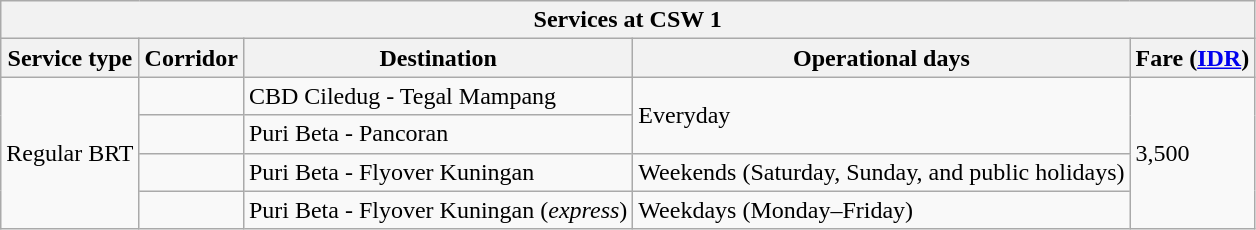<table class="wikitable">
<tr>
<th colspan="5">Services at CSW 1</th>
</tr>
<tr>
<th>Service type</th>
<th>Corridor</th>
<th>Destination</th>
<th>Operational days</th>
<th>Fare (<a href='#'>IDR</a>)</th>
</tr>
<tr>
<td rowspan="4">Regular BRT</td>
<td></td>
<td>CBD Ciledug - Tegal Mampang</td>
<td rowspan="2">Everyday</td>
<td rowspan="4">3,500</td>
</tr>
<tr>
<td></td>
<td>Puri Beta - Pancoran</td>
</tr>
<tr>
<td></td>
<td>Puri Beta - Flyover Kuningan</td>
<td>Weekends (Saturday, Sunday, and public holidays)</td>
</tr>
<tr>
<td></td>
<td>Puri Beta - Flyover Kuningan (<em>express</em>)</td>
<td>Weekdays (Monday–Friday)</td>
</tr>
</table>
